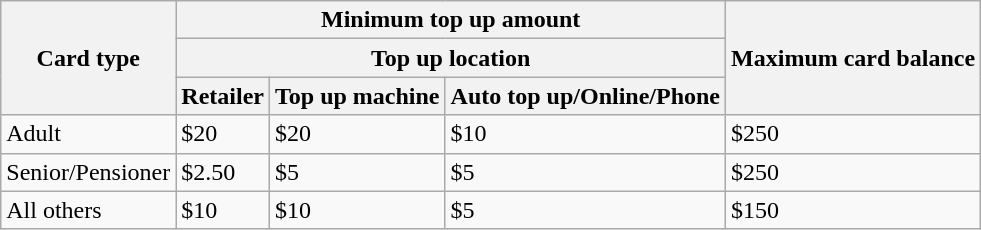<table class="wikitable">
<tr>
<th rowspan="3">Card type</th>
<th colspan="3">Minimum top up amount</th>
<th rowspan="3">Maximum card balance</th>
</tr>
<tr>
<th colspan="3">Top up location</th>
</tr>
<tr>
<th>Retailer</th>
<th>Top up machine</th>
<th>Auto top up/Online/Phone</th>
</tr>
<tr>
<td>Adult</td>
<td>$20</td>
<td>$20</td>
<td>$10</td>
<td>$250</td>
</tr>
<tr>
<td>Senior/Pensioner</td>
<td>$2.50</td>
<td>$5</td>
<td>$5</td>
<td>$250</td>
</tr>
<tr>
<td>All others</td>
<td>$10</td>
<td>$10</td>
<td>$5</td>
<td>$150</td>
</tr>
</table>
